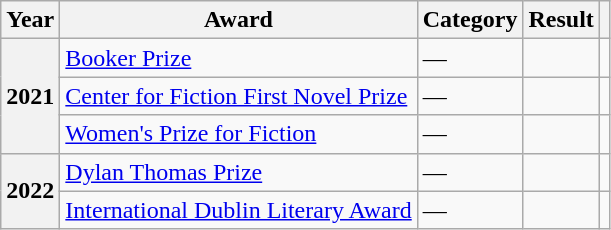<table class="wikitable plainrowheaders sortable">
<tr>
<th scope="col">Year</th>
<th scope="col">Award</th>
<th>Category</th>
<th scope="col">Result</th>
<th scope="col" class="unsortable"></th>
</tr>
<tr>
<th rowspan="3">2021</th>
<td><a href='#'>Booker Prize</a></td>
<td>—</td>
<td></td>
<td></td>
</tr>
<tr>
<td><a href='#'>Center for Fiction First Novel Prize</a></td>
<td>—</td>
<td></td>
<td></td>
</tr>
<tr>
<td><a href='#'>Women's Prize for Fiction</a></td>
<td>—</td>
<td></td>
<td></td>
</tr>
<tr>
<th rowspan="2">2022</th>
<td><a href='#'>Dylan Thomas Prize</a></td>
<td>—</td>
<td></td>
<td></td>
</tr>
<tr>
<td><a href='#'>International Dublin Literary Award</a></td>
<td>—</td>
<td></td>
<td></td>
</tr>
</table>
